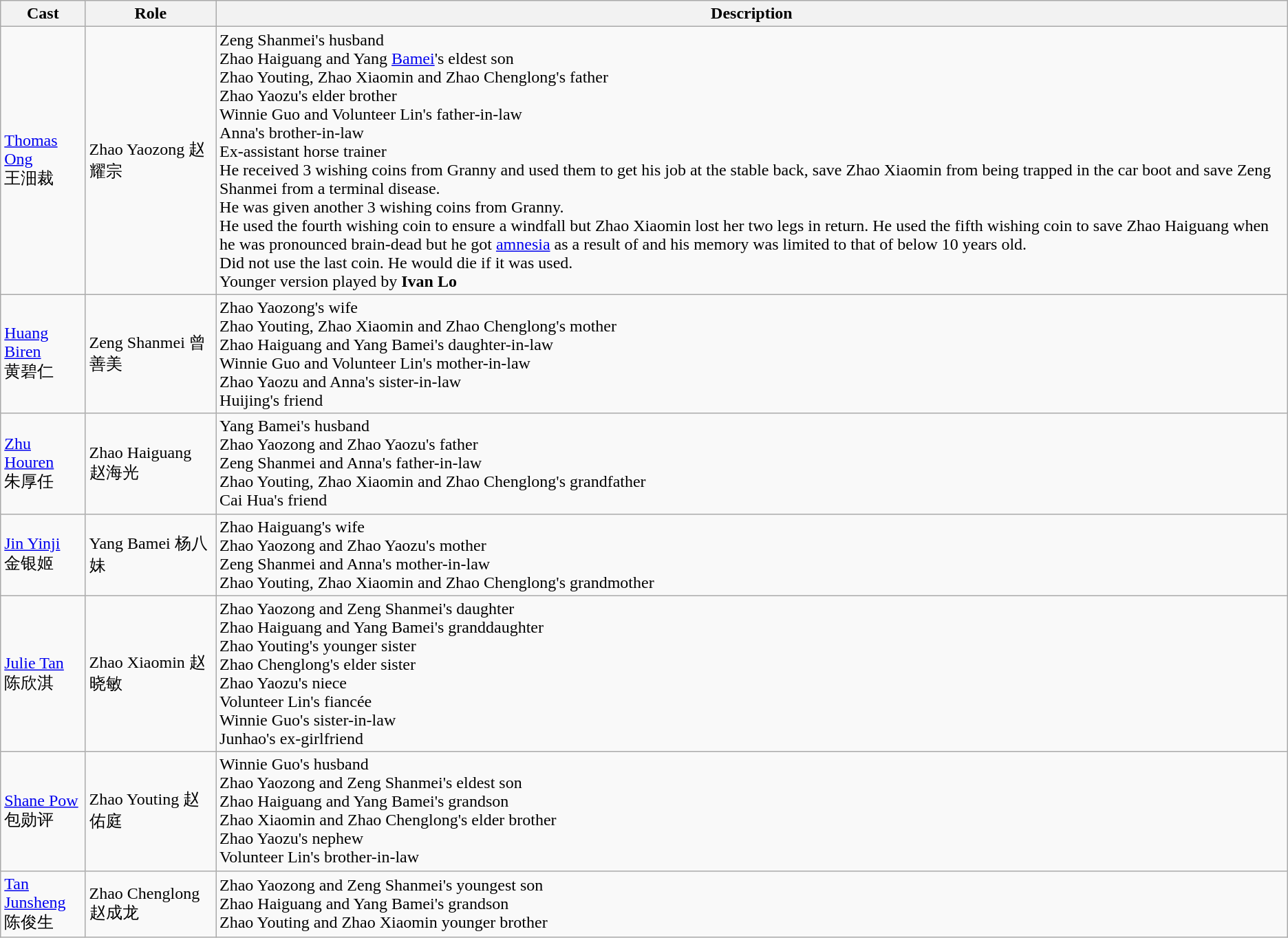<table class="wikitable">
<tr>
<th>Cast</th>
<th>Role</th>
<th>Description</th>
</tr>
<tr>
<td><a href='#'>Thomas Ong</a> <br> 王沺裁</td>
<td>Zhao Yaozong 赵耀宗</td>
<td>Zeng Shanmei's husband <br> Zhao Haiguang and Yang <a href='#'>Bamei</a>'s eldest son <br> Zhao Youting, Zhao Xiaomin and Zhao Chenglong's father <br> Zhao Yaozu's elder brother <br> Winnie Guo and Volunteer Lin's father-in-law <br> Anna's brother-in-law <br>Ex-assistant horse trainer <br>He received 3 wishing coins from Granny and used them to get his job at the stable back, save Zhao Xiaomin from being trapped in the car boot and save Zeng Shanmei from a terminal disease.<br>He was given another 3 wishing coins from Granny.<br>He used the fourth wishing coin to ensure a windfall but Zhao Xiaomin lost her two legs in return. He used the fifth wishing coin to save Zhao Haiguang when he was pronounced brain-dead but he got <a href='#'>amnesia</a> as a result of and his memory was limited to that of below 10 years old. <br> Did not use the last coin. He would die if it was used. <br> Younger version played by <strong>Ivan Lo</strong></td>
</tr>
<tr>
<td><a href='#'>Huang Biren</a> <br> 黄碧仁</td>
<td>Zeng Shanmei 曾善美</td>
<td>Zhao Yaozong's wife <br> Zhao Youting, Zhao Xiaomin and Zhao Chenglong's mother <br> Zhao Haiguang and Yang Bamei's daughter-in-law <br> Winnie Guo and Volunteer Lin's mother-in-law <br> Zhao Yaozu and Anna's sister-in-law <br> Huijing's friend</td>
</tr>
<tr>
<td><a href='#'>Zhu Houren</a> <br> 朱厚任</td>
<td>Zhao Haiguang 赵海光</td>
<td>Yang Bamei's husband <br> Zhao Yaozong and Zhao Yaozu's father <br> Zeng Shanmei and Anna's father-in-law <br> Zhao Youting, Zhao Xiaomin and Zhao Chenglong's grandfather <br> Cai Hua's friend</td>
</tr>
<tr>
<td><a href='#'>Jin Yinji</a> <br> 金银姬</td>
<td>Yang Bamei 杨八妹</td>
<td>Zhao Haiguang's wife <br> Zhao Yaozong and Zhao Yaozu's mother <br> Zeng Shanmei and Anna's mother-in-law <br> Zhao Youting, Zhao Xiaomin and Zhao Chenglong's grandmother</td>
</tr>
<tr>
<td><a href='#'>Julie Tan</a> <br> 陈欣淇</td>
<td>Zhao Xiaomin 赵晓敏</td>
<td>Zhao Yaozong and Zeng Shanmei's daughter <br> Zhao Haiguang and Yang Bamei's granddaughter <br> Zhao Youting's younger sister <br> Zhao Chenglong's elder sister <br> Zhao Yaozu's niece <br> Volunteer Lin's fiancée <br> Winnie Guo's sister-in-law <br> Junhao's ex-girlfriend</td>
</tr>
<tr>
<td><a href='#'>Shane Pow</a> <br> 包勋评</td>
<td>Zhao Youting 赵佑庭</td>
<td>Winnie Guo's husband <br> Zhao Yaozong and Zeng Shanmei's eldest son <br> Zhao Haiguang and Yang Bamei's grandson <br> Zhao Xiaomin and Zhao Chenglong's elder brother <br> Zhao Yaozu's nephew <br> Volunteer Lin's brother-in-law</td>
</tr>
<tr>
<td><a href='#'>Tan Junsheng</a> <br>  陈俊生</td>
<td>Zhao Chenglong 赵成龙</td>
<td>Zhao Yaozong and Zeng Shanmei's youngest son <br> Zhao Haiguang and Yang Bamei's grandson <br> Zhao Youting and Zhao Xiaomin younger brother</td>
</tr>
</table>
